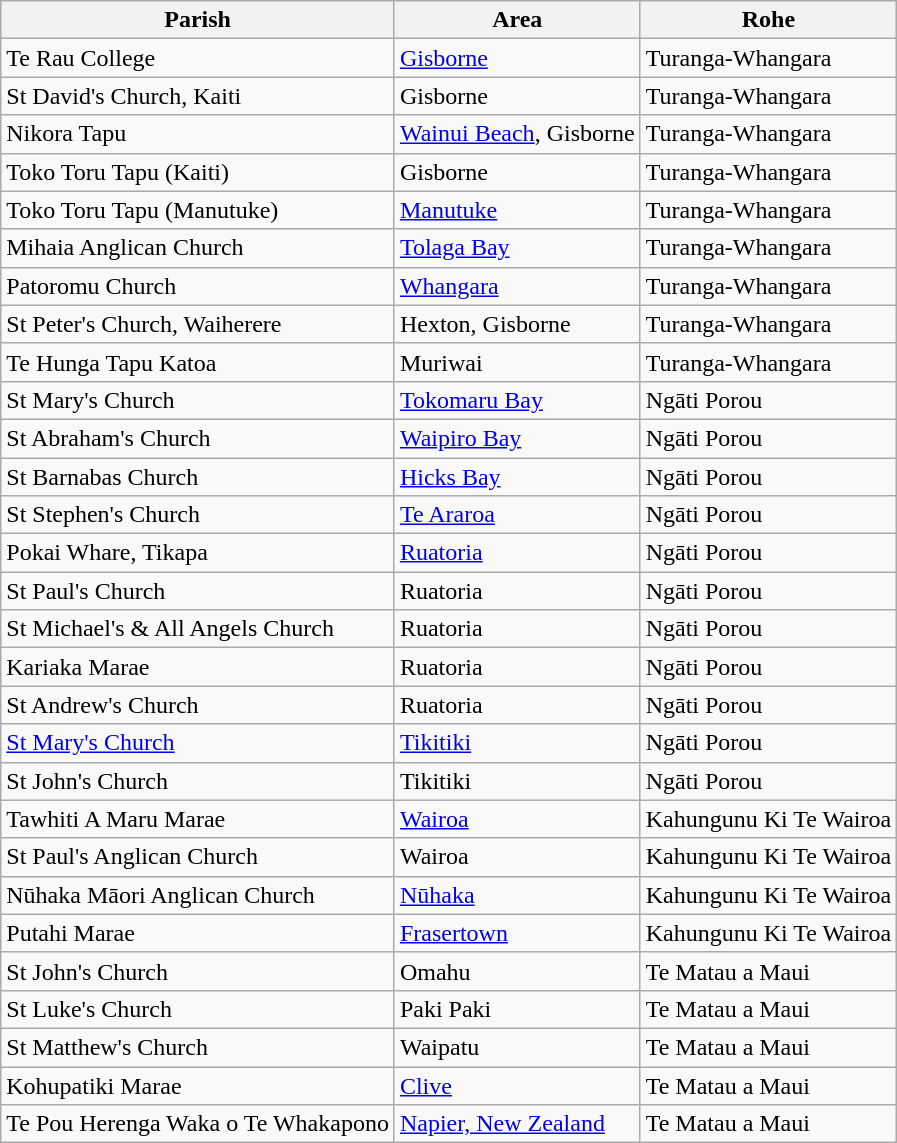<table class="wikitable sortable">
<tr>
<th>Parish</th>
<th>Area</th>
<th>Rohe</th>
</tr>
<tr>
<td>Te Rau College</td>
<td><a href='#'>Gisborne</a></td>
<td>Turanga-Whangara</td>
</tr>
<tr>
<td>St David's Church, Kaiti</td>
<td>Gisborne</td>
<td>Turanga-Whangara</td>
</tr>
<tr>
<td>Nikora Tapu</td>
<td><a href='#'>Wainui Beach</a>, Gisborne</td>
<td>Turanga-Whangara</td>
</tr>
<tr>
<td>Toko Toru Tapu (Kaiti)</td>
<td>Gisborne</td>
<td>Turanga-Whangara</td>
</tr>
<tr>
<td>Toko Toru Tapu (Manutuke)</td>
<td><a href='#'>Manutuke</a></td>
<td>Turanga-Whangara</td>
</tr>
<tr>
<td>Mihaia Anglican Church</td>
<td><a href='#'>Tolaga Bay</a></td>
<td>Turanga-Whangara</td>
</tr>
<tr>
<td>Patoromu Church</td>
<td><a href='#'>Whangara</a></td>
<td>Turanga-Whangara</td>
</tr>
<tr>
<td>St Peter's Church, Waiherere</td>
<td>Hexton, Gisborne</td>
<td>Turanga-Whangara</td>
</tr>
<tr>
<td>Te Hunga Tapu Katoa</td>
<td>Muriwai</td>
<td>Turanga-Whangara</td>
</tr>
<tr>
<td>St Mary's Church</td>
<td><a href='#'>Tokomaru Bay</a></td>
<td>Ngāti Porou</td>
</tr>
<tr>
<td>St Abraham's Church</td>
<td><a href='#'>Waipiro Bay</a></td>
<td>Ngāti Porou</td>
</tr>
<tr>
<td>St Barnabas Church</td>
<td><a href='#'>Hicks Bay</a></td>
<td>Ngāti Porou</td>
</tr>
<tr>
<td>St Stephen's Church</td>
<td><a href='#'>Te Araroa</a></td>
<td>Ngāti Porou</td>
</tr>
<tr>
<td>Pokai Whare, Tikapa</td>
<td><a href='#'>Ruatoria</a></td>
<td>Ngāti Porou</td>
</tr>
<tr>
<td>St Paul's Church</td>
<td>Ruatoria</td>
<td>Ngāti Porou</td>
</tr>
<tr>
<td>St Michael's & All Angels Church</td>
<td>Ruatoria</td>
<td>Ngāti Porou</td>
</tr>
<tr>
<td>Kariaka Marae</td>
<td>Ruatoria</td>
<td>Ngāti Porou</td>
</tr>
<tr>
<td>St Andrew's Church</td>
<td>Ruatoria</td>
<td>Ngāti Porou</td>
</tr>
<tr>
<td><a href='#'>St Mary's Church</a></td>
<td><a href='#'>Tikitiki</a></td>
<td>Ngāti Porou</td>
</tr>
<tr>
<td>St John's Church</td>
<td>Tikitiki</td>
<td>Ngāti Porou</td>
</tr>
<tr>
<td>Tawhiti A Maru Marae</td>
<td><a href='#'>Wairoa</a></td>
<td>Kahungunu Ki Te Wairoa</td>
</tr>
<tr>
<td>St Paul's Anglican Church</td>
<td>Wairoa</td>
<td>Kahungunu Ki Te Wairoa</td>
</tr>
<tr>
<td>Nūhaka Māori Anglican Church</td>
<td><a href='#'>Nūhaka</a></td>
<td>Kahungunu Ki Te Wairoa</td>
</tr>
<tr>
<td>Putahi Marae</td>
<td><a href='#'>Frasertown</a></td>
<td>Kahungunu Ki Te Wairoa</td>
</tr>
<tr>
<td>St John's Church</td>
<td>Omahu</td>
<td>Te Matau a Maui</td>
</tr>
<tr>
<td>St Luke's Church</td>
<td>Paki Paki</td>
<td>Te Matau a Maui</td>
</tr>
<tr>
<td>St Matthew's Church</td>
<td>Waipatu</td>
<td>Te Matau a Maui</td>
</tr>
<tr>
<td>Kohupatiki Marae</td>
<td><a href='#'>Clive</a></td>
<td>Te Matau a Maui</td>
</tr>
<tr>
<td>Te Pou Herenga Waka o Te Whakapono</td>
<td><a href='#'>Napier, New Zealand</a></td>
<td>Te Matau a Maui</td>
</tr>
</table>
